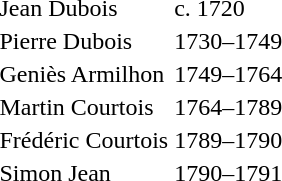<table>
<tr>
<td>Jean Dubois</td>
<td>c. 1720</td>
</tr>
<tr>
<td>Pierre Dubois</td>
<td>1730–1749</td>
</tr>
<tr>
<td>Geniès Armilhon</td>
<td>1749–1764</td>
</tr>
<tr>
<td>Martin Courtois</td>
<td>1764–1789</td>
</tr>
<tr>
<td>Frédéric Courtois</td>
<td>1789–1790</td>
</tr>
<tr>
<td>Simon Jean</td>
<td>1790–1791</td>
</tr>
</table>
